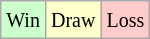<table class="wikitable">
<tr>
<td style="background-color: #CCFFCC;"><small>Win</small></td>
<td style="background-color: #FFFFCC;"><small>Draw</small></td>
<td style="background-color: #FFCCCC;"><small>Loss</small></td>
</tr>
</table>
